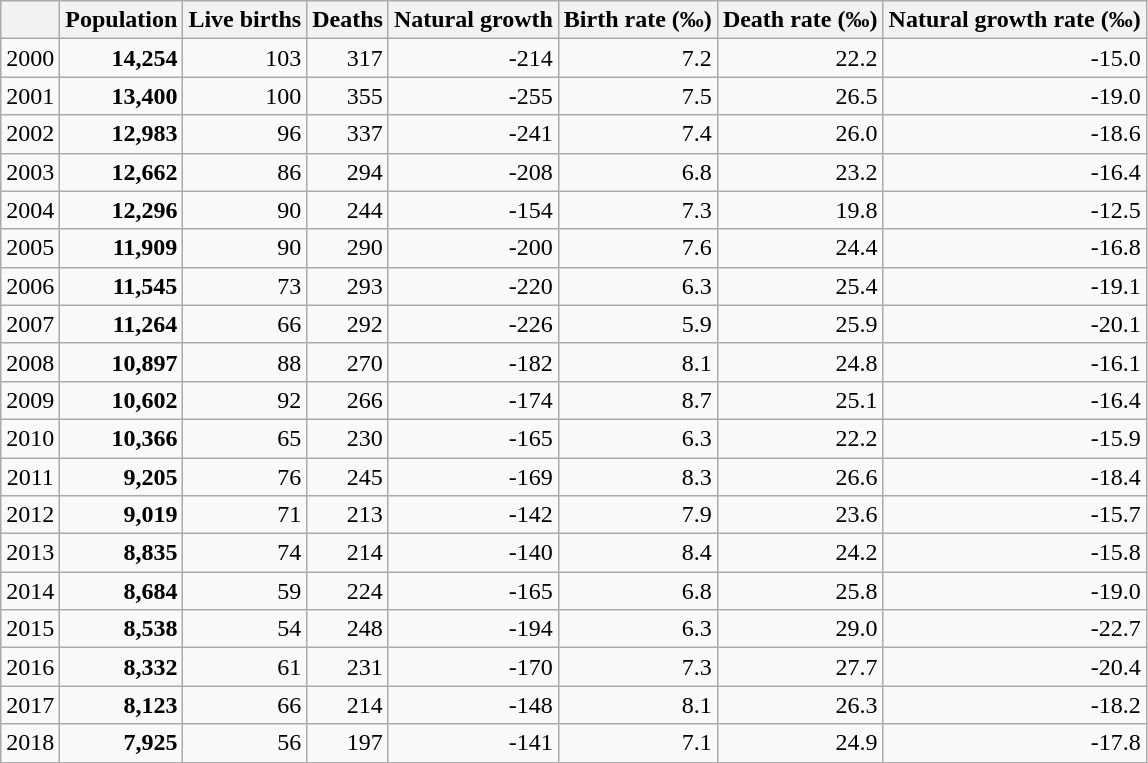<table class="wikitable sortable"  style="text-align:right;">
<tr>
<th></th>
<th>Population</th>
<th>Live births</th>
<th>Deaths</th>
<th>Natural growth</th>
<th>Birth rate (‰)</th>
<th>Death rate (‰)</th>
<th>Natural growth rate (‰)</th>
</tr>
<tr>
<td style="text-align:center;">2000</td>
<td><strong>14,254</strong></td>
<td>103</td>
<td>317</td>
<td>-214</td>
<td>7.2</td>
<td>22.2</td>
<td>-15.0</td>
</tr>
<tr>
<td style="text-align:center;">2001</td>
<td><strong>13,400</strong></td>
<td>100</td>
<td>355</td>
<td>-255</td>
<td>7.5</td>
<td>26.5</td>
<td>-19.0</td>
</tr>
<tr>
<td style="text-align:center;">2002</td>
<td><strong>12,983</strong></td>
<td>96</td>
<td>337</td>
<td>-241</td>
<td>7.4</td>
<td>26.0</td>
<td>-18.6</td>
</tr>
<tr>
<td style="text-align:center;">2003</td>
<td><strong>12,662 </strong></td>
<td>86</td>
<td>294</td>
<td>-208</td>
<td>6.8</td>
<td>23.2</td>
<td>-16.4</td>
</tr>
<tr>
<td style="text-align:center;">2004</td>
<td><strong>12,296</strong></td>
<td>90</td>
<td>244</td>
<td>-154</td>
<td>7.3</td>
<td>19.8</td>
<td>-12.5</td>
</tr>
<tr>
<td style="text-align:center;">2005</td>
<td><strong>11,909</strong></td>
<td>90</td>
<td>290</td>
<td>-200</td>
<td>7.6</td>
<td>24.4</td>
<td>-16.8</td>
</tr>
<tr>
<td style="text-align:center;">2006</td>
<td><strong>11,545 </strong></td>
<td>73</td>
<td>293</td>
<td>-220</td>
<td>6.3</td>
<td>25.4</td>
<td>-19.1</td>
</tr>
<tr>
<td style="text-align:center;">2007</td>
<td><strong> 11,264</strong></td>
<td>66</td>
<td>292</td>
<td>-226</td>
<td>5.9</td>
<td>25.9</td>
<td>-20.1</td>
</tr>
<tr>
<td style="text-align:center;">2008</td>
<td><strong>10,897</strong></td>
<td>88</td>
<td>270</td>
<td>-182</td>
<td>8.1</td>
<td>24.8</td>
<td>-16.1</td>
</tr>
<tr>
<td style="text-align:center;">2009</td>
<td><strong>10,602 </strong></td>
<td>92</td>
<td>266</td>
<td>-174</td>
<td>8.7</td>
<td>25.1</td>
<td>-16.4</td>
</tr>
<tr>
<td style="text-align:center;">2010</td>
<td><strong>10,366</strong></td>
<td>65</td>
<td>230</td>
<td>-165</td>
<td>6.3</td>
<td>22.2</td>
<td>-15.9</td>
</tr>
<tr>
<td style="text-align:center;">2011</td>
<td><strong>9,205 </strong></td>
<td>76</td>
<td>245</td>
<td>-169</td>
<td>8.3</td>
<td>26.6</td>
<td>-18.4</td>
</tr>
<tr>
<td style="text-align:center;">2012</td>
<td><strong>9,019</strong></td>
<td>71</td>
<td>213</td>
<td>-142</td>
<td>7.9</td>
<td>23.6</td>
<td>-15.7</td>
</tr>
<tr>
<td style="text-align:center;">2013</td>
<td><strong>8,835</strong></td>
<td>74</td>
<td>214</td>
<td>-140</td>
<td>8.4</td>
<td>24.2</td>
<td>-15.8</td>
</tr>
<tr>
<td style="text-align:center;">2014</td>
<td><strong> 8,684 </strong></td>
<td>59</td>
<td>224</td>
<td>-165</td>
<td>6.8</td>
<td>25.8</td>
<td>-19.0</td>
</tr>
<tr>
<td style="text-align:center;">2015</td>
<td><strong>8,538 </strong></td>
<td>54</td>
<td>248</td>
<td>-194</td>
<td>6.3</td>
<td>29.0</td>
<td>-22.7</td>
</tr>
<tr>
<td style="text-align:center;">2016</td>
<td><strong>8,332 </strong></td>
<td>61</td>
<td>231</td>
<td>-170</td>
<td>7.3</td>
<td>27.7</td>
<td>-20.4</td>
</tr>
<tr>
<td style="text-align:center;">2017</td>
<td><strong>8,123</strong></td>
<td>66</td>
<td>214</td>
<td>-148</td>
<td>8.1</td>
<td>26.3</td>
<td>-18.2</td>
</tr>
<tr>
<td style="text-align:center;">2018</td>
<td><strong>7,925 </strong></td>
<td>56</td>
<td>197</td>
<td>-141</td>
<td>7.1</td>
<td>24.9</td>
<td>-17.8</td>
</tr>
</table>
